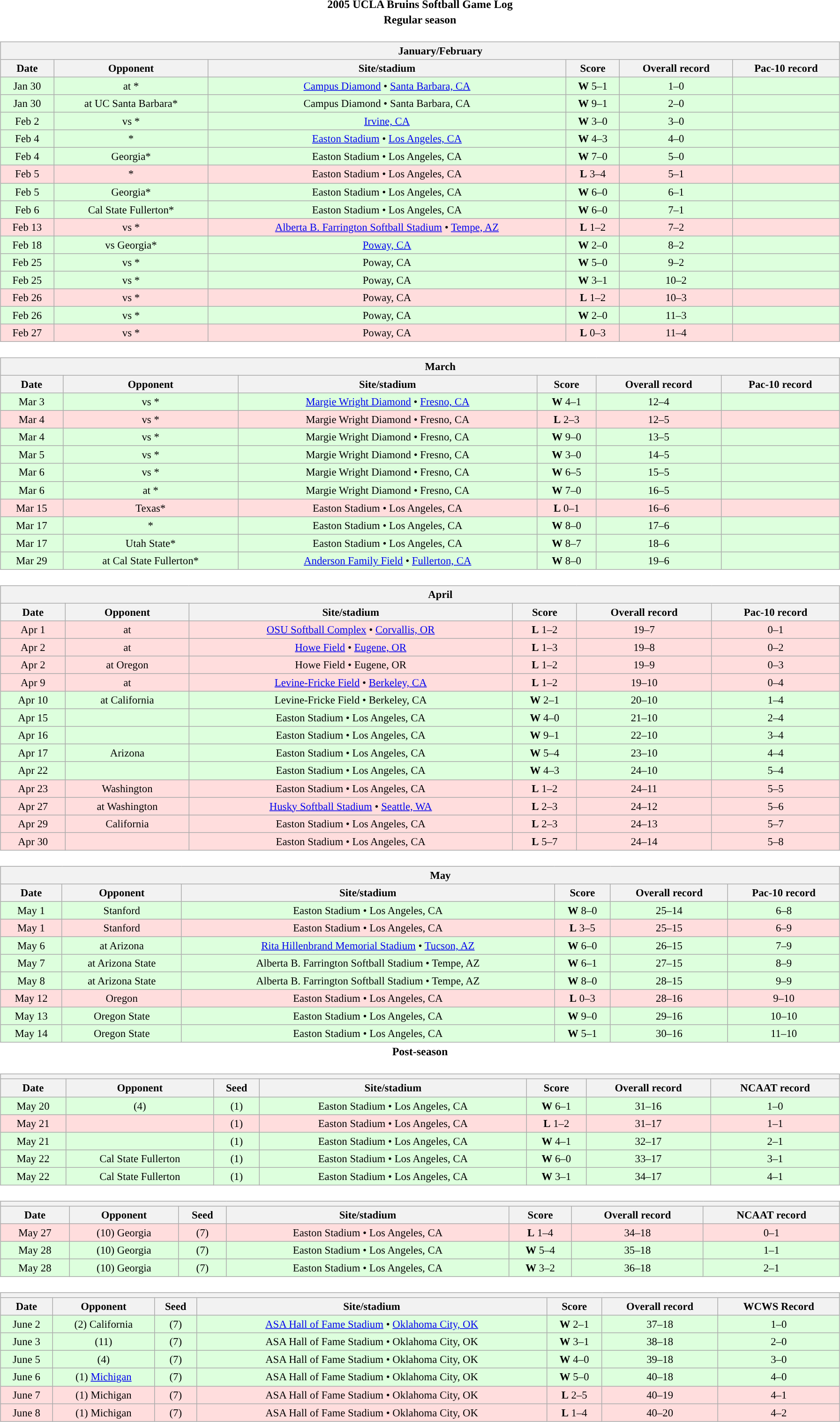<table class="toccolours" width=95% style="margin:1.5em auto; text-align:center;">
<tr>
<th colspan=2>2005 UCLA Bruins Softball Game Log</th>
</tr>
<tr>
<th colspan=2>Regular season</th>
</tr>
<tr valign="top">
<td><br><table class="wikitable collapsible collapsed" style="margin:auto; font-size:95%; width:100%">
<tr>
<th colspan=10 style="padding-left:4em;">January/February</th>
</tr>
<tr>
<th>Date</th>
<th>Opponent</th>
<th>Site/stadium</th>
<th>Score</th>
<th>Overall record</th>
<th>Pac-10 record</th>
</tr>
<tr bgcolor=ddffdd>
<td>Jan 30</td>
<td>at *</td>
<td><a href='#'>Campus Diamond</a> • <a href='#'>Santa Barbara, CA</a></td>
<td><strong>W</strong> 5–1</td>
<td>1–0</td>
<td></td>
</tr>
<tr bgcolor=ddffdd>
<td>Jan 30</td>
<td>at UC Santa Barbara*</td>
<td>Campus Diamond • Santa Barbara, CA</td>
<td><strong>W</strong> 9–1</td>
<td>2–0</td>
<td></td>
</tr>
<tr bgcolor=ddffdd>
<td>Feb 2</td>
<td>vs *</td>
<td><a href='#'>Irvine, CA</a></td>
<td><strong>W</strong> 3–0</td>
<td>3–0</td>
<td></td>
</tr>
<tr bgcolor=ddffdd>
<td>Feb 4</td>
<td>*</td>
<td><a href='#'>Easton Stadium</a> • <a href='#'>Los Angeles, CA</a></td>
<td><strong>W</strong> 4–3</td>
<td>4–0</td>
<td></td>
</tr>
<tr bgcolor=ddffdd>
<td>Feb 4</td>
<td>Georgia*</td>
<td>Easton Stadium • Los Angeles, CA</td>
<td><strong>W</strong> 7–0</td>
<td>5–0</td>
<td></td>
</tr>
<tr bgcolor=ffdddd>
<td>Feb 5</td>
<td>*</td>
<td>Easton Stadium • Los Angeles, CA</td>
<td><strong>L</strong> 3–4</td>
<td>5–1</td>
<td></td>
</tr>
<tr bgcolor=ddffdd>
<td>Feb 5</td>
<td>Georgia*</td>
<td>Easton Stadium • Los Angeles, CA</td>
<td><strong>W</strong> 6–0</td>
<td>6–1</td>
<td></td>
</tr>
<tr bgcolor=ddffdd>
<td>Feb 6</td>
<td>Cal State Fullerton*</td>
<td>Easton Stadium • Los Angeles, CA</td>
<td><strong>W</strong> 6–0</td>
<td>7–1</td>
<td></td>
</tr>
<tr bgcolor=ffdddd>
<td>Feb 13</td>
<td>vs *</td>
<td><a href='#'>Alberta B. Farrington Softball Stadium</a> • <a href='#'>Tempe, AZ</a></td>
<td><strong>L</strong> 1–2</td>
<td>7–2</td>
<td></td>
</tr>
<tr bgcolor=ddffdd>
<td>Feb 18</td>
<td>vs Georgia*</td>
<td><a href='#'>Poway, CA</a></td>
<td><strong>W</strong> 2–0</td>
<td>8–2</td>
<td></td>
</tr>
<tr bgcolor=ddffdd>
<td>Feb 25</td>
<td>vs *</td>
<td>Poway, CA</td>
<td><strong>W</strong> 5–0</td>
<td>9–2</td>
<td></td>
</tr>
<tr bgcolor=ddffdd>
<td>Feb 25</td>
<td>vs *</td>
<td>Poway, CA</td>
<td><strong>W</strong> 3–1</td>
<td>10–2</td>
<td></td>
</tr>
<tr bgcolor=ffdddd>
<td>Feb 26</td>
<td>vs *</td>
<td>Poway, CA</td>
<td><strong>L</strong> 1–2</td>
<td>10–3</td>
<td></td>
</tr>
<tr bgcolor=ddffdd>
<td>Feb 26</td>
<td>vs *</td>
<td>Poway, CA</td>
<td><strong>W</strong> 2–0</td>
<td>11–3</td>
<td></td>
</tr>
<tr bgcolor=ffdddd>
<td>Feb 27</td>
<td>vs *</td>
<td>Poway, CA</td>
<td><strong>L</strong> 0–3</td>
<td>11–4</td>
<td></td>
</tr>
</table>
</td>
</tr>
<tr>
<td><br><table class="wikitable collapsible collapsed" style="margin:auto; font-size:95%; width:100%">
<tr>
<th colspan=10 style="padding-left:4em;">March</th>
</tr>
<tr>
<th>Date</th>
<th>Opponent</th>
<th>Site/stadium</th>
<th>Score</th>
<th>Overall record</th>
<th>Pac-10 record</th>
</tr>
<tr bgcolor=ddffdd>
<td>Mar 3</td>
<td>vs *</td>
<td><a href='#'>Margie Wright Diamond</a> • <a href='#'>Fresno, CA</a></td>
<td><strong>W</strong> 4–1</td>
<td>12–4</td>
<td></td>
</tr>
<tr bgcolor=ffdddd>
<td>Mar 4</td>
<td>vs *</td>
<td>Margie Wright Diamond • Fresno, CA</td>
<td><strong>L</strong> 2–3</td>
<td>12–5</td>
<td></td>
</tr>
<tr bgcolor=ddffdd>
<td>Mar 4</td>
<td>vs *</td>
<td>Margie Wright Diamond • Fresno, CA</td>
<td><strong>W</strong> 9–0</td>
<td>13–5</td>
<td></td>
</tr>
<tr bgcolor=ddffdd>
<td>Mar 5</td>
<td>vs *</td>
<td>Margie Wright Diamond • Fresno, CA</td>
<td><strong>W</strong> 3–0</td>
<td>14–5</td>
<td></td>
</tr>
<tr bgcolor=ddffdd>
<td>Mar 6</td>
<td>vs *</td>
<td>Margie Wright Diamond • Fresno, CA</td>
<td><strong>W</strong> 6–5</td>
<td>15–5</td>
<td></td>
</tr>
<tr bgcolor=ddffdd>
<td>Mar 6</td>
<td>at *</td>
<td>Margie Wright Diamond • Fresno, CA</td>
<td><strong>W</strong> 7–0</td>
<td>16–5</td>
<td></td>
</tr>
<tr bgcolor=ffdddd>
<td>Mar 15</td>
<td>Texas*</td>
<td>Easton Stadium • Los Angeles, CA</td>
<td><strong>L</strong> 0–1</td>
<td>16–6</td>
<td></td>
</tr>
<tr bgcolor=ddffdd>
<td>Mar 17</td>
<td>*</td>
<td>Easton Stadium • Los Angeles, CA</td>
<td><strong>W</strong> 8–0</td>
<td>17–6</td>
<td></td>
</tr>
<tr bgcolor=ddffdd>
<td>Mar 17</td>
<td>Utah State*</td>
<td>Easton Stadium • Los Angeles, CA</td>
<td><strong>W</strong> 8–7</td>
<td>18–6</td>
<td></td>
</tr>
<tr bgcolor=ddffdd>
<td>Mar 29</td>
<td>at Cal State Fullerton*</td>
<td><a href='#'>Anderson Family Field</a> • <a href='#'>Fullerton, CA</a></td>
<td><strong>W</strong> 8–0</td>
<td>19–6</td>
<td></td>
</tr>
</table>
</td>
</tr>
<tr>
<td><br><table class="wikitable collapsible collapsed" style="margin:auto; font-size:95%; width:100%">
<tr>
<th colspan=10 style="padding-left:4em;">April</th>
</tr>
<tr>
<th>Date</th>
<th>Opponent</th>
<th>Site/stadium</th>
<th>Score</th>
<th>Overall record</th>
<th>Pac-10 record</th>
</tr>
<tr bgcolor=ffdddd>
<td>Apr 1</td>
<td>at </td>
<td><a href='#'>OSU Softball Complex</a> • <a href='#'>Corvallis, OR</a></td>
<td><strong>L</strong> 1–2</td>
<td>19–7</td>
<td>0–1</td>
</tr>
<tr bgcolor=ffdddd>
<td>Apr 2</td>
<td>at </td>
<td><a href='#'>Howe Field</a> • <a href='#'>Eugene, OR</a></td>
<td><strong>L</strong> 1–3</td>
<td>19–8</td>
<td>0–2</td>
</tr>
<tr bgcolor=ffdddd>
<td>Apr 2</td>
<td>at Oregon</td>
<td>Howe Field • Eugene, OR</td>
<td><strong>L</strong> 1–2</td>
<td>19–9</td>
<td>0–3</td>
</tr>
<tr bgcolor=ffdddd>
<td>Apr 9</td>
<td>at </td>
<td><a href='#'>Levine-Fricke Field</a> • <a href='#'>Berkeley, CA</a></td>
<td><strong>L</strong> 1–2</td>
<td>19–10</td>
<td>0–4</td>
</tr>
<tr bgcolor=ddffdd>
<td>Apr 10</td>
<td>at California</td>
<td>Levine-Fricke Field • Berkeley, CA</td>
<td><strong>W</strong> 2–1</td>
<td>20–10</td>
<td>1–4</td>
</tr>
<tr bgcolor=ddffdd>
<td>Apr 15</td>
<td></td>
<td>Easton Stadium • Los Angeles, CA</td>
<td><strong>W</strong> 4–0</td>
<td>21–10</td>
<td>2–4</td>
</tr>
<tr bgcolor=ddffdd>
<td>Apr 16</td>
<td></td>
<td>Easton Stadium • Los Angeles, CA</td>
<td><strong>W</strong> 9–1</td>
<td>22–10</td>
<td>3–4</td>
</tr>
<tr bgcolor=ddffdd>
<td>Apr 17</td>
<td>Arizona</td>
<td>Easton Stadium • Los Angeles, CA</td>
<td><strong>W</strong> 5–4</td>
<td>23–10</td>
<td>4–4</td>
</tr>
<tr bgcolor=ddffdd>
<td>Apr 22</td>
<td></td>
<td>Easton Stadium • Los Angeles, CA</td>
<td><strong>W</strong> 4–3</td>
<td>24–10</td>
<td>5–4</td>
</tr>
<tr bgcolor=ffdddd>
<td>Apr 23</td>
<td>Washington</td>
<td>Easton Stadium • Los Angeles, CA</td>
<td><strong>L</strong> 1–2</td>
<td>24–11</td>
<td>5–5</td>
</tr>
<tr bgcolor=ffdddd>
<td>Apr 27</td>
<td>at Washington</td>
<td><a href='#'>Husky Softball Stadium</a> • <a href='#'>Seattle, WA</a></td>
<td><strong>L</strong> 2–3</td>
<td>24–12</td>
<td>5–6</td>
</tr>
<tr bgcolor=ffdddd>
<td>Apr 29</td>
<td>California</td>
<td>Easton Stadium • Los Angeles, CA</td>
<td><strong>L</strong> 2–3</td>
<td>24–13</td>
<td>5–7</td>
</tr>
<tr bgcolor=ffdddd>
<td>Apr 30</td>
<td></td>
<td>Easton Stadium • Los Angeles, CA</td>
<td><strong>L</strong> 5–7</td>
<td>24–14</td>
<td>5–8</td>
</tr>
</table>
</td>
</tr>
<tr>
<td><br><table class="wikitable collapsible collapsed" style="margin:auto; font-size:95%; width:100%">
<tr>
<th colspan=10 style="padding-left:4em;">May</th>
</tr>
<tr>
<th>Date</th>
<th>Opponent</th>
<th>Site/stadium</th>
<th>Score</th>
<th>Overall record</th>
<th>Pac-10 record</th>
</tr>
<tr bgcolor=ddffdd>
<td>May 1</td>
<td>Stanford</td>
<td>Easton Stadium • Los Angeles, CA</td>
<td><strong>W</strong> 8–0</td>
<td>25–14</td>
<td>6–8</td>
</tr>
<tr bgcolor=ffdddd>
<td>May 1</td>
<td>Stanford</td>
<td>Easton Stadium • Los Angeles, CA</td>
<td><strong>L</strong> 3–5</td>
<td>25–15</td>
<td>6–9</td>
</tr>
<tr bgcolor=ddffdd>
<td>May 6</td>
<td>at Arizona</td>
<td><a href='#'>Rita Hillenbrand Memorial Stadium</a> • <a href='#'>Tucson, AZ</a></td>
<td><strong>W</strong> 6–0</td>
<td>26–15</td>
<td>7–9</td>
</tr>
<tr bgcolor=ddffdd>
<td>May 7</td>
<td>at Arizona State</td>
<td>Alberta B. Farrington Softball Stadium • Tempe, AZ</td>
<td><strong>W</strong> 6–1</td>
<td>27–15</td>
<td>8–9</td>
</tr>
<tr bgcolor=ddffdd>
<td>May 8</td>
<td>at Arizona State</td>
<td>Alberta B. Farrington Softball Stadium • Tempe, AZ</td>
<td><strong>W</strong> 8–0</td>
<td>28–15</td>
<td>9–9</td>
</tr>
<tr bgcolor=ffdddd>
<td>May 12</td>
<td>Oregon</td>
<td>Easton Stadium • Los Angeles, CA</td>
<td><strong>L</strong> 0–3</td>
<td>28–16</td>
<td>9–10</td>
</tr>
<tr bgcolor=ddffdd>
<td>May 13</td>
<td>Oregon State</td>
<td>Easton Stadium • Los Angeles, CA</td>
<td><strong>W</strong> 9–0</td>
<td>29–16</td>
<td>10–10</td>
</tr>
<tr bgcolor=ddffdd>
<td>May 14</td>
<td>Oregon State</td>
<td>Easton Stadium • Los Angeles, CA</td>
<td><strong>W</strong> 5–1</td>
<td>30–16</td>
<td>11–10</td>
</tr>
</table>
</td>
</tr>
<tr>
<th colspan=2>Post-season</th>
</tr>
<tr>
<td><br><table class="wikitable collapsible collapsed" style="margin:auto; font-size:95%; width:100%">
<tr>
<th colspan=10 style="padding-left:4em;"><a href='#'></a></th>
</tr>
<tr>
<th>Date</th>
<th>Opponent</th>
<th>Seed</th>
<th>Site/stadium</th>
<th>Score</th>
<th>Overall record</th>
<th>NCAAT record</th>
</tr>
<tr bgcolor=ddffdd>
<td>May 20</td>
<td>(4) </td>
<td>(1)</td>
<td>Easton Stadium • Los Angeles, CA</td>
<td><strong>W</strong> 6–1</td>
<td>31–16</td>
<td>1–0</td>
</tr>
<tr bgcolor=ffdddd>
<td>May 21</td>
<td></td>
<td>(1)</td>
<td>Easton Stadium • Los Angeles, CA</td>
<td><strong>L</strong> 1–2</td>
<td>31–17</td>
<td>1–1</td>
</tr>
<tr bgcolor=ddffdd>
<td>May 21</td>
<td></td>
<td>(1)</td>
<td>Easton Stadium • Los Angeles, CA</td>
<td><strong>W</strong> 4–1</td>
<td>32–17</td>
<td>2–1</td>
</tr>
<tr bgcolor=ddffdd>
<td>May 22</td>
<td>Cal State Fullerton</td>
<td>(1)</td>
<td>Easton Stadium • Los Angeles, CA</td>
<td><strong>W</strong> 6–0</td>
<td>33–17</td>
<td>3–1</td>
</tr>
<tr bgcolor=ddffdd>
<td>May 22</td>
<td>Cal State Fullerton</td>
<td>(1)</td>
<td>Easton Stadium • Los Angeles, CA</td>
<td><strong>W</strong> 3–1</td>
<td>34–17</td>
<td>4–1</td>
</tr>
</table>
</td>
</tr>
<tr>
<td><br><table class="wikitable collapsible collapsed" style="margin:auto; font-size:95%; width:100%">
<tr>
<th colspan=10 style="padding-left:4em;"><a href='#'></a></th>
</tr>
<tr>
<th>Date</th>
<th>Opponent</th>
<th>Seed</th>
<th>Site/stadium</th>
<th>Score</th>
<th>Overall record</th>
<th>NCAAT record</th>
</tr>
<tr bgcolor=ffdddd>
<td>May 27</td>
<td>(10) Georgia</td>
<td>(7)</td>
<td>Easton Stadium • Los Angeles, CA</td>
<td><strong>L</strong> 1–4</td>
<td>34–18</td>
<td>0–1</td>
</tr>
<tr bgcolor=ddffdd>
<td>May 28</td>
<td>(10) Georgia</td>
<td>(7)</td>
<td>Easton Stadium • Los Angeles, CA</td>
<td><strong>W</strong> 5–4</td>
<td>35–18</td>
<td>1–1</td>
</tr>
<tr bgcolor=ddffdd>
<td>May 28</td>
<td>(10) Georgia</td>
<td>(7)</td>
<td>Easton Stadium • Los Angeles, CA</td>
<td><strong>W</strong> 3–2</td>
<td>36–18</td>
<td>2–1</td>
</tr>
</table>
</td>
</tr>
<tr>
<td><br><table class="wikitable collapsible collapsed" style="margin:auto; font-size:95%; width:100%">
<tr>
<th colspan=10 style="padding-left:4em;"><a href='#'></a></th>
</tr>
<tr>
<th>Date</th>
<th>Opponent</th>
<th>Seed</th>
<th>Site/stadium</th>
<th>Score</th>
<th>Overall record</th>
<th>WCWS Record</th>
</tr>
<tr bgcolor=ddffdd>
<td>June 2</td>
<td>(2) California</td>
<td>(7)</td>
<td><a href='#'>ASA Hall of Fame Stadium</a> • <a href='#'>Oklahoma City, OK</a></td>
<td><strong>W</strong> 2–1</td>
<td>37–18</td>
<td>1–0</td>
</tr>
<tr bgcolor=ddffdd>
<td>June 3</td>
<td>(11) </td>
<td>(7)</td>
<td>ASA Hall of Fame Stadium • Oklahoma City, OK</td>
<td><strong>W</strong> 3–1</td>
<td>38–18</td>
<td>2–0</td>
</tr>
<tr bgcolor=ddffdd>
<td>June 5</td>
<td>(4) </td>
<td>(7)</td>
<td>ASA Hall of Fame Stadium • Oklahoma City, OK</td>
<td><strong>W</strong> 4–0</td>
<td>39–18</td>
<td>3–0</td>
</tr>
<tr bgcolor=ddffdd>
<td>June 6</td>
<td>(1) <a href='#'>Michigan</a></td>
<td>(7)</td>
<td>ASA Hall of Fame Stadium • Oklahoma City, OK</td>
<td><strong>W</strong> 5–0</td>
<td>40–18</td>
<td>4–0</td>
</tr>
<tr bgcolor=ffdddd>
<td>June 7</td>
<td>(1) Michigan</td>
<td>(7)</td>
<td>ASA Hall of Fame Stadium • Oklahoma City, OK</td>
<td><strong>L</strong> 2–5</td>
<td>40–19</td>
<td>4–1</td>
</tr>
<tr bgcolor=ffdddd>
<td>June 8</td>
<td>(1) Michigan</td>
<td>(7)</td>
<td>ASA Hall of Fame Stadium • Oklahoma City, OK</td>
<td><strong>L</strong> 1–4</td>
<td>40–20</td>
<td>4–2</td>
</tr>
</table>
</td>
</tr>
</table>
